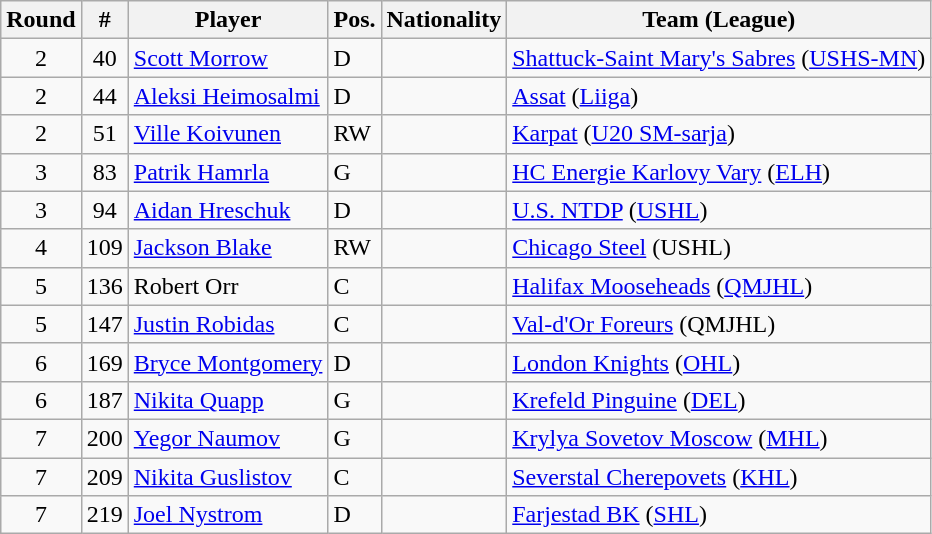<table class="wikitable">
<tr>
<th>Round</th>
<th>#</th>
<th>Player</th>
<th>Pos.</th>
<th>Nationality</th>
<th>Team (League)</th>
</tr>
<tr>
<td style="text-align:center;">2</td>
<td style="text-align:center;">40</td>
<td><a href='#'>Scott Morrow</a></td>
<td>D</td>
<td></td>
<td><a href='#'>Shattuck-Saint Mary's Sabres</a> (<a href='#'>USHS-MN</a>)</td>
</tr>
<tr>
<td style="text-align:center;">2</td>
<td style="text-align:center;">44</td>
<td><a href='#'>Aleksi Heimosalmi</a></td>
<td>D</td>
<td></td>
<td><a href='#'>Assat</a> (<a href='#'>Liiga</a>)</td>
</tr>
<tr>
<td style="text-align:center;">2</td>
<td style="text-align:center;">51</td>
<td><a href='#'>Ville Koivunen</a></td>
<td>RW</td>
<td></td>
<td><a href='#'>Karpat</a> (<a href='#'>U20 SM-sarja</a>)</td>
</tr>
<tr>
<td style="text-align:center;">3</td>
<td style="text-align:center;">83</td>
<td><a href='#'>Patrik Hamrla</a></td>
<td>G</td>
<td></td>
<td><a href='#'>HC Energie Karlovy Vary</a> (<a href='#'>ELH</a>)</td>
</tr>
<tr>
<td style="text-align:center;">3</td>
<td style="text-align:center;">94</td>
<td><a href='#'>Aidan Hreschuk</a></td>
<td>D</td>
<td></td>
<td><a href='#'>U.S. NTDP</a> (<a href='#'>USHL</a>)</td>
</tr>
<tr>
<td style="text-align:center;">4</td>
<td style="text-align:center;">109</td>
<td><a href='#'>Jackson Blake</a></td>
<td>RW</td>
<td></td>
<td><a href='#'>Chicago Steel</a> (USHL)</td>
</tr>
<tr>
<td style="text-align:center;">5</td>
<td style="text-align:center;">136</td>
<td>Robert Orr</td>
<td>C</td>
<td></td>
<td><a href='#'>Halifax Mooseheads</a> (<a href='#'>QMJHL</a>)</td>
</tr>
<tr>
<td style="text-align:center;">5</td>
<td style="text-align:center;">147</td>
<td><a href='#'>Justin Robidas</a></td>
<td>C</td>
<td></td>
<td><a href='#'>Val-d'Or Foreurs</a> (QMJHL)</td>
</tr>
<tr>
<td style="text-align:center;">6</td>
<td style="text-align:center;">169</td>
<td><a href='#'>Bryce Montgomery</a></td>
<td>D</td>
<td></td>
<td><a href='#'>London Knights</a> (<a href='#'>OHL</a>)</td>
</tr>
<tr>
<td style="text-align:center;">6</td>
<td style="text-align:center;">187</td>
<td><a href='#'>Nikita Quapp</a></td>
<td>G</td>
<td></td>
<td><a href='#'>Krefeld Pinguine</a> (<a href='#'>DEL</a>)</td>
</tr>
<tr>
<td style="text-align:center;">7</td>
<td style="text-align:center;">200</td>
<td><a href='#'>Yegor Naumov</a></td>
<td>G</td>
<td></td>
<td><a href='#'>Krylya Sovetov Moscow</a> (<a href='#'>MHL</a>)</td>
</tr>
<tr>
<td style="text-align:center;">7</td>
<td style="text-align:center;">209</td>
<td><a href='#'>Nikita Guslistov</a></td>
<td>C</td>
<td></td>
<td><a href='#'>Severstal Cherepovets</a> (<a href='#'>KHL</a>)</td>
</tr>
<tr>
<td style="text-align:center;">7</td>
<td style="text-align:center;">219</td>
<td><a href='#'>Joel Nystrom</a></td>
<td>D</td>
<td></td>
<td><a href='#'>Farjestad BK</a> (<a href='#'>SHL</a>)</td>
</tr>
</table>
